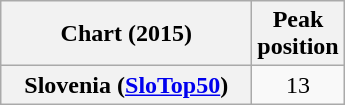<table class="wikitable sortable plainrowheaders" style="text-align:center">
<tr>
<th scope="col" width=160>Chart (2015)</th>
<th scope="col">Peak<br> position</th>
</tr>
<tr>
<th scope="row">Slovenia (<a href='#'>SloTop50</a>)</th>
<td>13</td>
</tr>
</table>
